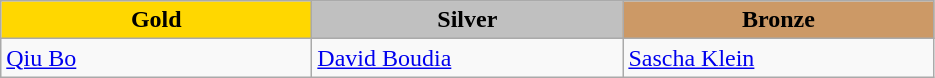<table class="wikitable" style="text-align:left">
<tr align="center">
<td width=200 bgcolor=gold><strong>Gold</strong></td>
<td width=200 bgcolor=silver><strong>Silver</strong></td>
<td width=200 bgcolor=CC9966><strong>Bronze</strong></td>
</tr>
<tr>
<td><a href='#'>Qiu Bo</a><br></td>
<td><a href='#'>David Boudia</a><br></td>
<td><a href='#'>Sascha Klein</a><br></td>
</tr>
</table>
